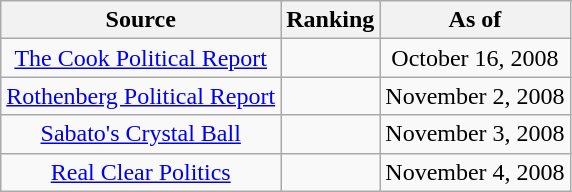<table class="wikitable" style="text-align:center">
<tr>
<th>Source</th>
<th>Ranking</th>
<th>As of</th>
</tr>
<tr>
<td><a href='#'>The Cook Political Report</a></td>
<td></td>
<td>October 16, 2008</td>
</tr>
<tr>
<td><a href='#'>Rothenberg Political Report</a></td>
<td></td>
<td>November 2, 2008</td>
</tr>
<tr>
<td><a href='#'>Sabato's Crystal Ball</a></td>
<td></td>
<td>November 3, 2008</td>
</tr>
<tr>
<td><a href='#'>Real Clear Politics</a></td>
<td></td>
<td>November 4, 2008</td>
</tr>
</table>
